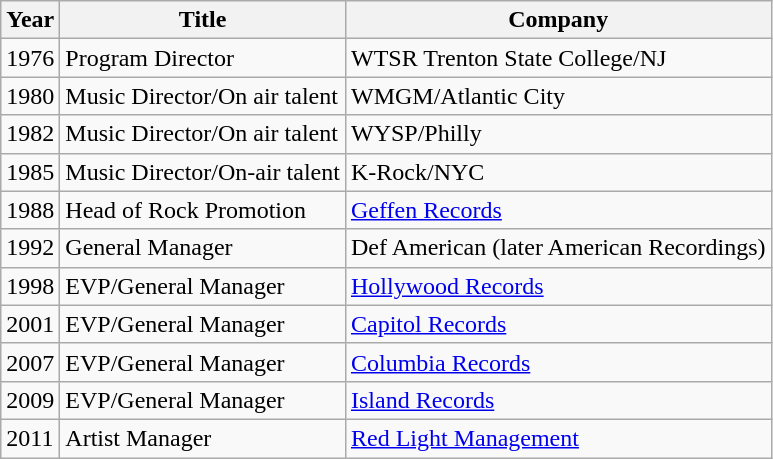<table class="wikitable">
<tr>
<th>Year</th>
<th>Title</th>
<th>Company</th>
</tr>
<tr>
<td>1976</td>
<td>Program Director</td>
<td>WTSR Trenton State College/NJ</td>
</tr>
<tr>
<td>1980</td>
<td>Music Director/On air talent</td>
<td>WMGM/Atlantic City</td>
</tr>
<tr>
<td>1982</td>
<td>Music Director/On air talent</td>
<td>WYSP/Philly</td>
</tr>
<tr>
<td>1985</td>
<td>Music Director/On-air talent</td>
<td>K-Rock/NYC</td>
</tr>
<tr>
<td>1988</td>
<td>Head of Rock Promotion</td>
<td><a href='#'>Geffen Records</a></td>
</tr>
<tr>
<td>1992</td>
<td>General Manager</td>
<td>Def American (later American Recordings)</td>
</tr>
<tr>
<td>1998</td>
<td>EVP/General Manager</td>
<td><a href='#'>Hollywood Records</a></td>
</tr>
<tr>
<td>2001</td>
<td>EVP/General Manager</td>
<td><a href='#'>Capitol Records</a></td>
</tr>
<tr>
<td>2007</td>
<td>EVP/General Manager</td>
<td><a href='#'>Columbia Records</a></td>
</tr>
<tr>
<td>2009</td>
<td>EVP/General Manager</td>
<td><a href='#'>Island Records</a></td>
</tr>
<tr>
<td>2011</td>
<td>Artist Manager</td>
<td><a href='#'>Red Light Management</a></td>
</tr>
</table>
